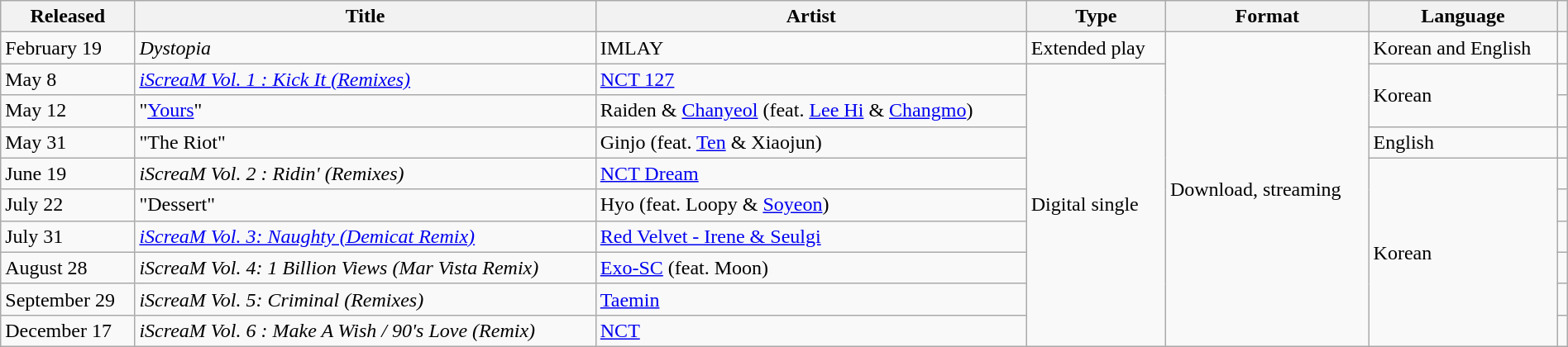<table class="wikitable" width="100%">
<tr>
<th scope="col">Released</th>
<th scope="col">Title</th>
<th scope="col">Artist</th>
<th scope="col">Type</th>
<th scope="col">Format</th>
<th scope="col">Language</th>
<th scope="col" class="unsortable"></th>
</tr>
<tr>
<td>February 19</td>
<td><em>Dystopia</em></td>
<td>IMLAY</td>
<td>Extended play</td>
<td rowspan="10">Download, streaming</td>
<td>Korean and English</td>
<td></td>
</tr>
<tr>
<td>May 8</td>
<td><em><a href='#'>iScreaM Vol. 1 : Kick It (Remixes)</a></em></td>
<td><a href='#'>NCT 127</a></td>
<td rowspan="9">Digital single</td>
<td rowspan="2">Korean</td>
<td></td>
</tr>
<tr>
<td>May 12</td>
<td>"<a href='#'>Yours</a>"</td>
<td>Raiden & <a href='#'>Chanyeol</a> (feat. <a href='#'>Lee Hi</a> & <a href='#'>Changmo</a>)</td>
<td></td>
</tr>
<tr>
<td>May 31</td>
<td>"The Riot"</td>
<td>Ginjo (feat. <a href='#'>Ten</a> & Xiaojun)</td>
<td>English</td>
<td></td>
</tr>
<tr>
<td>June 19</td>
<td><em>iScreaM Vol. 2 : Ridin' (Remixes)</em></td>
<td><a href='#'>NCT Dream</a></td>
<td rowspan="6">Korean</td>
<td></td>
</tr>
<tr>
<td>July 22</td>
<td>"Dessert"</td>
<td>Hyo (feat. Loopy & <a href='#'>Soyeon</a>)</td>
<td></td>
</tr>
<tr>
<td>July 31</td>
<td><em><a href='#'>iScreaM Vol. 3: Naughty (Demicat Remix)</a></em></td>
<td><a href='#'>Red Velvet - Irene & Seulgi</a></td>
<td></td>
</tr>
<tr>
<td>August 28</td>
<td><em>iScreaM Vol. 4: 1 Billion Views (Mar Vista Remix)</em></td>
<td><a href='#'>Exo-SC</a> (feat. Moon)</td>
<td></td>
</tr>
<tr>
<td>September 29</td>
<td><em>iScreaM Vol. 5: Criminal (Remixes)</em></td>
<td><a href='#'>Taemin</a></td>
<td></td>
</tr>
<tr>
<td>December 17</td>
<td><em>iScreaM Vol. 6 : Make A Wish / 90's Love (Remix)</em></td>
<td><a href='#'>NCT</a></td>
<td></td>
</tr>
</table>
